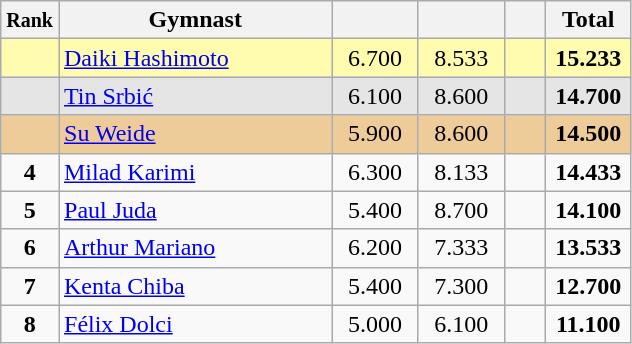<table style="text-align:center;" class="wikitable sortable">
<tr>
<th scope="col" style="width:15px;"><small>Rank</small></th>
<th scope="col" style="width:175px;">Gymnast</th>
<th scope="col" style="width:50px;"><small></small></th>
<th scope="col" style="width:50px;"><small></small></th>
<th scope="col" style="width:20px;"><small></small></th>
<th scope="col" style="width:50px;">Total</th>
</tr>
<tr style="background:#fffcaf;">
<td scope="row" style="text-align:center"><strong></strong></td>
<td style=text-align:left;"> <a href='#'>Daiki Hashimoto</a></td>
<td>6.700</td>
<td>8.533</td>
<td></td>
<td><strong>15.233</strong></td>
</tr>
<tr style="background:#e5e5e5;">
<td scope="row" style="text-align:center"><strong></strong></td>
<td style=text-align:left;"> <a href='#'>Tin Srbić</a></td>
<td>6.100</td>
<td>8.600</td>
<td></td>
<td><strong>14.700</strong></td>
</tr>
<tr style="background:#ec9;">
<td scope="row" style="text-align:center"><strong></strong></td>
<td style=text-align:left;"> <a href='#'>Su Weide</a></td>
<td>5.900</td>
<td>8.600</td>
<td></td>
<td><strong>14.500</strong></td>
</tr>
<tr>
<td scope="row" style="text-align:center"><strong>4</strong></td>
<td style=text-align:left;"> <a href='#'>Milad Karimi</a></td>
<td>6.300</td>
<td>8.133</td>
<td></td>
<td><strong>14.433</strong></td>
</tr>
<tr>
<td scope="row" style="text-align:center"><strong>5</strong></td>
<td style=text-align:left;"> <a href='#'>Paul Juda</a></td>
<td>5.400</td>
<td>8.700</td>
<td></td>
<td><strong>14.100</strong></td>
</tr>
<tr>
<td scope="row" style="text-align:center"><strong>6</strong></td>
<td style=text-align:left;"> <a href='#'>Arthur Mariano</a></td>
<td>6.200</td>
<td>7.333</td>
<td></td>
<td><strong>13.533</strong></td>
</tr>
<tr>
<td scope="row" style="text-align:center"><strong>7</strong></td>
<td style=text-align:left;"> <a href='#'>Kenta Chiba</a></td>
<td>5.400</td>
<td>7.300</td>
<td></td>
<td><strong>12.700</strong></td>
</tr>
<tr>
<td scope="row" style="text-align:center"><strong>8</strong></td>
<td style=text-align:left;"> <a href='#'>Félix Dolci</a></td>
<td>5.000</td>
<td>6.100</td>
<td></td>
<td><strong>11.100</strong></td>
</tr>
</table>
